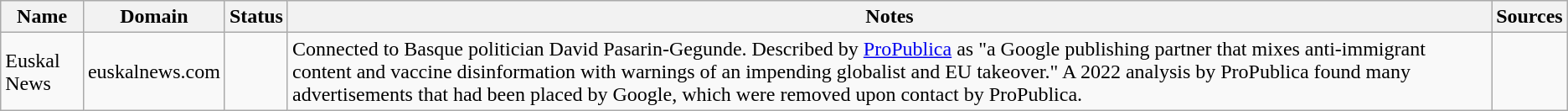<table class="wikitable sortable mw-collapsible mw-collapsed">
<tr>
<th>Name</th>
<th>Domain</th>
<th>Status</th>
<th class="sortable">Notes</th>
<th class="unsortable">Sources</th>
</tr>
<tr>
<td>Euskal News</td>
<td>euskalnews.com</td>
<td></td>
<td>Connected to Basque politician David Pasarin-Gegunde. Described by <a href='#'>ProPublica</a> as "a Google publishing partner that mixes anti-immigrant content and vaccine disinformation with warnings of an impending globalist and EU takeover." A 2022 analysis by ProPublica found many advertisements that had been placed by Google, which were removed upon contact by ProPublica.</td>
<td></td>
</tr>
</table>
